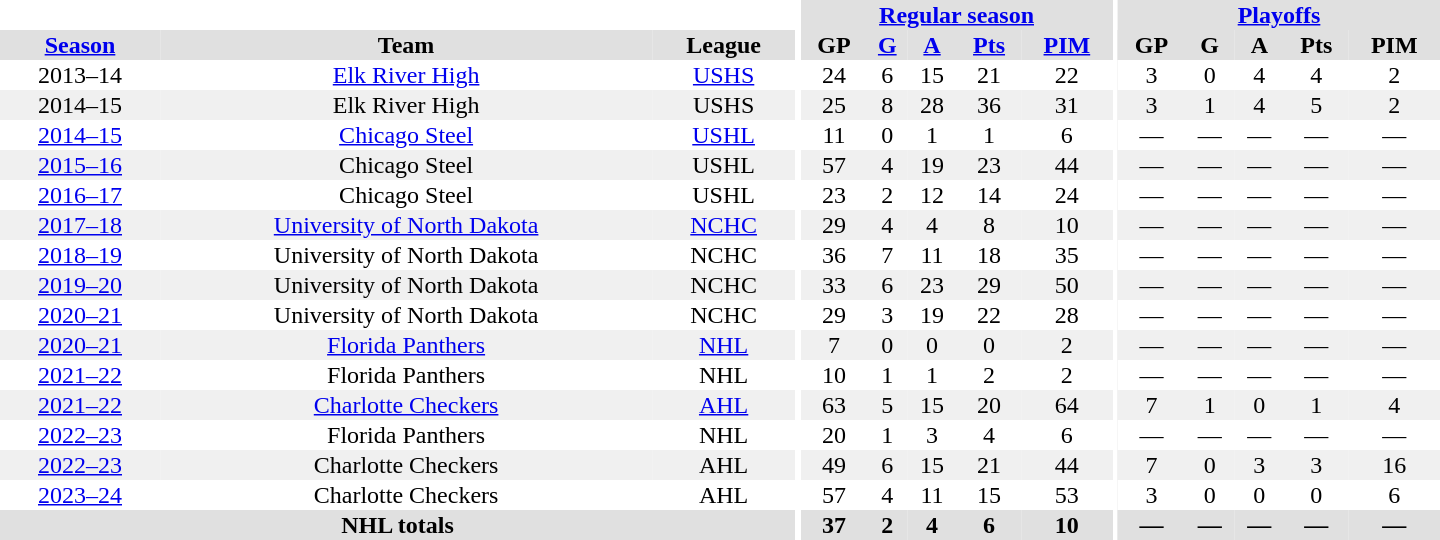<table border="0" cellpadding="1" cellspacing="0" style="text-align:center; width:60em;">
<tr style="background:#e0e0e0;">
<th colspan="3" style="background:#fff;"></th>
<th rowspan="99" style="background:#fff;"></th>
<th colspan="5"><a href='#'>Regular season</a></th>
<th rowspan="99" style="background:#fff;"></th>
<th colspan="5"><a href='#'>Playoffs</a></th>
</tr>
<tr style="background:#e0e0e0;">
<th><a href='#'>Season</a></th>
<th>Team</th>
<th>League</th>
<th>GP</th>
<th><a href='#'>G</a></th>
<th><a href='#'>A</a></th>
<th><a href='#'>Pts</a></th>
<th><a href='#'>PIM</a></th>
<th>GP</th>
<th>G</th>
<th>A</th>
<th>Pts</th>
<th>PIM</th>
</tr>
<tr>
<td>2013–14</td>
<td><a href='#'>Elk River High</a></td>
<td><a href='#'>USHS</a></td>
<td>24</td>
<td>6</td>
<td>15</td>
<td>21</td>
<td>22</td>
<td>3</td>
<td>0</td>
<td>4</td>
<td>4</td>
<td>2</td>
</tr>
<tr style="background:#f0f0f0;">
<td>2014–15</td>
<td>Elk River High</td>
<td>USHS</td>
<td>25</td>
<td>8</td>
<td>28</td>
<td>36</td>
<td>31</td>
<td>3</td>
<td>1</td>
<td>4</td>
<td>5</td>
<td>2</td>
</tr>
<tr>
<td><a href='#'>2014–15</a></td>
<td><a href='#'>Chicago Steel</a></td>
<td><a href='#'>USHL</a></td>
<td>11</td>
<td>0</td>
<td>1</td>
<td>1</td>
<td>6</td>
<td>—</td>
<td>—</td>
<td>—</td>
<td>—</td>
<td>—</td>
</tr>
<tr style="background:#f0f0f0;">
<td><a href='#'>2015–16</a></td>
<td>Chicago Steel</td>
<td>USHL</td>
<td>57</td>
<td>4</td>
<td>19</td>
<td>23</td>
<td>44</td>
<td>—</td>
<td>—</td>
<td>—</td>
<td>—</td>
<td>—</td>
</tr>
<tr>
<td><a href='#'>2016–17</a></td>
<td>Chicago Steel</td>
<td>USHL</td>
<td>23</td>
<td>2</td>
<td>12</td>
<td>14</td>
<td>24</td>
<td>—</td>
<td>—</td>
<td>—</td>
<td>—</td>
<td>—</td>
</tr>
<tr style="background:#f0f0f0;">
<td><a href='#'>2017–18</a></td>
<td><a href='#'>University of North Dakota</a></td>
<td><a href='#'>NCHC</a></td>
<td>29</td>
<td>4</td>
<td>4</td>
<td>8</td>
<td>10</td>
<td>—</td>
<td>—</td>
<td>—</td>
<td>—</td>
<td>—</td>
</tr>
<tr>
<td><a href='#'>2018–19</a></td>
<td>University of North Dakota</td>
<td>NCHC</td>
<td>36</td>
<td>7</td>
<td>11</td>
<td>18</td>
<td>35</td>
<td>—</td>
<td>—</td>
<td>—</td>
<td>—</td>
<td>—</td>
</tr>
<tr style="background:#f0f0f0;">
<td><a href='#'>2019–20</a></td>
<td>University of North Dakota</td>
<td>NCHC</td>
<td>33</td>
<td>6</td>
<td>23</td>
<td>29</td>
<td>50</td>
<td>—</td>
<td>—</td>
<td>—</td>
<td>—</td>
<td>—</td>
</tr>
<tr>
<td><a href='#'>2020–21</a></td>
<td>University of North Dakota</td>
<td>NCHC</td>
<td>29</td>
<td>3</td>
<td>19</td>
<td>22</td>
<td>28</td>
<td>—</td>
<td>—</td>
<td>—</td>
<td>—</td>
<td>—</td>
</tr>
<tr style="background:#f0f0f0;">
<td><a href='#'>2020–21</a></td>
<td><a href='#'>Florida Panthers</a></td>
<td><a href='#'>NHL</a></td>
<td>7</td>
<td>0</td>
<td>0</td>
<td>0</td>
<td>2</td>
<td>—</td>
<td>—</td>
<td>—</td>
<td>—</td>
<td>—</td>
</tr>
<tr>
<td><a href='#'>2021–22</a></td>
<td>Florida Panthers</td>
<td>NHL</td>
<td>10</td>
<td>1</td>
<td>1</td>
<td>2</td>
<td>2</td>
<td>—</td>
<td>—</td>
<td>—</td>
<td>—</td>
<td>—</td>
</tr>
<tr style="background:#f0f0f0;">
<td><a href='#'>2021–22</a></td>
<td><a href='#'>Charlotte Checkers</a></td>
<td><a href='#'>AHL</a></td>
<td>63</td>
<td>5</td>
<td>15</td>
<td>20</td>
<td>64</td>
<td>7</td>
<td>1</td>
<td>0</td>
<td>1</td>
<td>4</td>
</tr>
<tr>
<td><a href='#'>2022–23</a></td>
<td>Florida Panthers</td>
<td>NHL</td>
<td>20</td>
<td>1</td>
<td>3</td>
<td>4</td>
<td>6</td>
<td>—</td>
<td>—</td>
<td>—</td>
<td>—</td>
<td>—</td>
</tr>
<tr style="background:#f0f0f0;">
<td><a href='#'>2022–23</a></td>
<td>Charlotte Checkers</td>
<td>AHL</td>
<td>49</td>
<td>6</td>
<td>15</td>
<td>21</td>
<td>44</td>
<td>7</td>
<td>0</td>
<td>3</td>
<td>3</td>
<td>16</td>
</tr>
<tr>
<td><a href='#'>2023–24</a></td>
<td>Charlotte Checkers</td>
<td>AHL</td>
<td>57</td>
<td>4</td>
<td>11</td>
<td>15</td>
<td>53</td>
<td>3</td>
<td>0</td>
<td>0</td>
<td>0</td>
<td>6</td>
</tr>
<tr style="background:#e0e0e0;">
<th colspan="3">NHL totals</th>
<th>37</th>
<th>2</th>
<th>4</th>
<th>6</th>
<th>10</th>
<th>—</th>
<th>—</th>
<th>—</th>
<th>—</th>
<th>—</th>
</tr>
</table>
